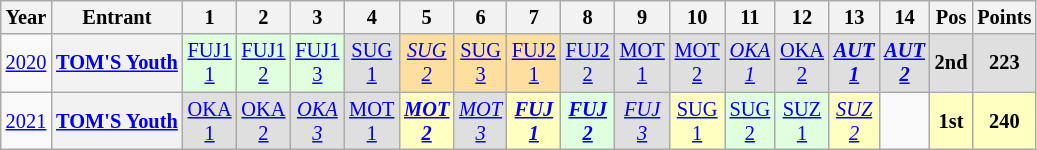<table class="wikitable" style="text-align:center; font-size:85%">
<tr>
<th>Year</th>
<th>Entrant</th>
<th>1</th>
<th>2</th>
<th>3</th>
<th>4</th>
<th>5</th>
<th>6</th>
<th>7</th>
<th>8</th>
<th>9</th>
<th>10</th>
<th>11</th>
<th>12</th>
<th>13</th>
<th>14</th>
<th>Pos</th>
<th>Points</th>
</tr>
<tr>
<td><a href='#'>2020</a></td>
<th nowrap><a href='#'>TOM'S Youth</a></th>
<td style="background:#DFFFDF;"><a href='#'>FUJ1<br>1</a><br></td>
<td style="background:#DFFFDF;"><a href='#'>FUJ1<br>2</a><br></td>
<td style="background:#DFFFDF;"><a href='#'>FUJ1<br>3</a><br></td>
<td style="background:#DFDFDF;"><a href='#'>SUG<br>1</a><br></td>
<td style="background:#FFDF9F;"><em><a href='#'>SUG<br>2</a></em><br></td>
<td style="background:#FFDF9F;"><a href='#'>SUG<br>3</a><br></td>
<td style="background:#FFDF9F;"><a href='#'>FUJ2<br>1</a><br></td>
<td style="background:#DFDFDF;"><a href='#'>FUJ2<br>2</a><br></td>
<td style="background:#DFDFDF;"><a href='#'>MOT<br>1</a><br></td>
<td style="background:#DFDFDF;"><a href='#'>MOT<br>2</a><br></td>
<td style="background:#DFDFDF;"><em><a href='#'>OKA<br>1</a></em><br></td>
<td style="background:#DFDFDF;"><a href='#'>OKA<br>2</a><br></td>
<td style="background:#DFDFDF;"><strong><em><a href='#'>AUT<br>1</a></em></strong><br></td>
<td style="background:#DFDFDF;"><strong><em><a href='#'>AUT<br>2</a></em></strong><br></td>
<th style="background:#DFDFDF;">2nd</th>
<th style="background:#DFDFDF;">223</th>
</tr>
<tr>
<td><a href='#'>2021</a></td>
<th nowrap><a href='#'>TOM'S Youth</a></th>
<td style="background:#DFDFDF;"><a href='#'>OKA<br>1</a><br></td>
<td style="background:#DFDFDF;"><a href='#'>OKA<br>2</a><br></td>
<td style="background:#DFDFDF;"><em><a href='#'>OKA<br>3</a></em><br></td>
<td style="background:#DFDFDF;"><a href='#'>MOT<br>1</a><br></td>
<td style="background:#FFFFBF;"><strong><em><a href='#'>MOT<br>2</a></em></strong><br></td>
<td style="background:#DFDFDF;"><em><a href='#'>MOT<br>3</a></em><br></td>
<td style="background:#FFFFBF;"><strong><em><a href='#'>FUJ<br>1</a></em></strong><br></td>
<td style="background:#DFFFDF;"><strong><em><a href='#'>FUJ<br>2</a></em></strong><br></td>
<td style="background:#DFDFDF;"><em><a href='#'>FUJ<br>3</a></em><br></td>
<td style="background:#FFFFBF;"><a href='#'>SUG<br>1</a><br></td>
<td style="background:#DFFFDF;"><a href='#'>SUG<br>2</a><br></td>
<td style="background:#DFFFDF;"><a href='#'>SUZ<br>1</a><br></td>
<td style="background:#FFFFBF;"><em><a href='#'>SUZ<br>2</a></em><br></td>
<td></td>
<th style="background:#FFFFBF;">1st</th>
<th style="background:#FFFFBF;">240</th>
</tr>
</table>
